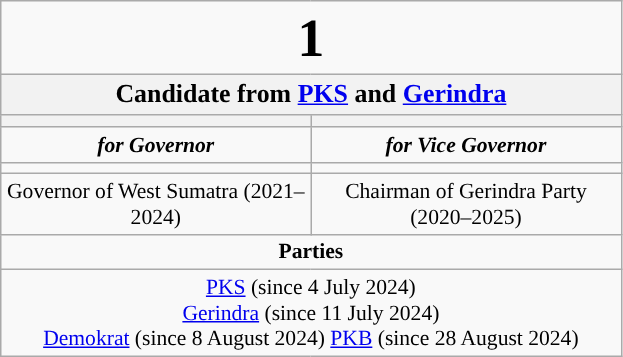<table class="wikitable" style="font-size:90%; text-align:center;">
<tr>
<td colspan=2><big><big><big><big><big><strong>1</strong></big></big></big></big></big></td>
</tr>
<tr>
<th colspan=2><big>Candidate from <a href='#'>PKS</a> and <a href='#'>Gerindra</a></big></th>
</tr>
<tr>
<th style="width:3em; font-size:135%; background:#"><a href='#'></a></th>
<th style="width:3em; font-size:135%; background:#"></th>
</tr>
<tr style="color:#000; font-size:100%; background:#">
<td style="width:3em; width:200px;"><strong><em>for Governor</em></strong></td>
<td style="width:3em; width:200px;"><strong><em>for Vice Governor</em></strong></td>
</tr>
<tr>
<td></td>
<td></td>
</tr>
<tr>
<td>Governor of West Sumatra (2021–2024)</td>
<td>Chairman of Gerindra Party (2020–2025)</td>
</tr>
<tr>
<td colspan=2 style="background:#"><strong>Parties</strong></td>
</tr>
<tr>
<td colspan="2"> <a href='#'>PKS</a> (since 4 July 2024)<br> <a href='#'>Gerindra</a> (since 11 July 2024)<br> <a href='#'>Demokrat</a> (since 8 August 2024) <a href='#'>PKB</a> (since 28 August 2024)</td>
</tr>
</table>
